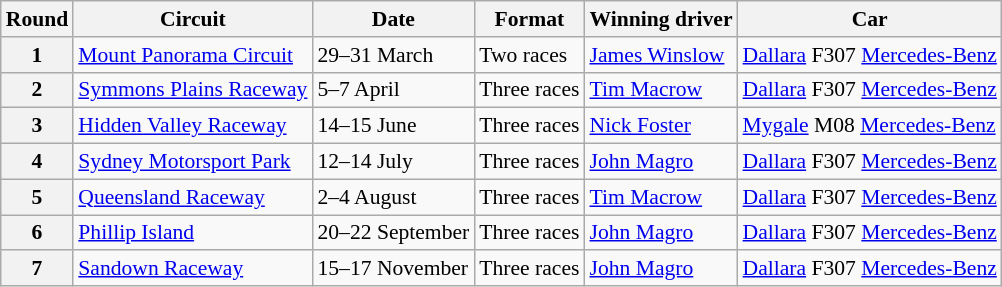<table class="wikitable" style="font-size: 90%;">
<tr>
<th>Round</th>
<th>Circuit</th>
<th>Date</th>
<th>Format</th>
<th>Winning driver</th>
<th>Car</th>
</tr>
<tr>
<th>1</th>
<td> <a href='#'>Mount Panorama Circuit</a></td>
<td>29–31 March</td>
<td>Two races</td>
<td><a href='#'>James Winslow</a></td>
<td><a href='#'>Dallara</a> F307 <a href='#'>Mercedes-Benz</a></td>
</tr>
<tr>
<th>2</th>
<td> <a href='#'>Symmons Plains Raceway</a></td>
<td>5–7 April</td>
<td>Three races</td>
<td><a href='#'>Tim Macrow</a></td>
<td><a href='#'>Dallara</a> F307 <a href='#'>Mercedes-Benz</a></td>
</tr>
<tr>
<th>3</th>
<td> <a href='#'>Hidden Valley Raceway</a></td>
<td>14–15 June</td>
<td>Three races</td>
<td><a href='#'>Nick Foster</a></td>
<td><a href='#'>Mygale</a> M08 <a href='#'>Mercedes-Benz</a></td>
</tr>
<tr>
<th>4</th>
<td> <a href='#'>Sydney Motorsport Park</a></td>
<td>12–14 July</td>
<td>Three races</td>
<td><a href='#'>John Magro</a></td>
<td><a href='#'>Dallara</a> F307 <a href='#'>Mercedes-Benz</a></td>
</tr>
<tr>
<th>5</th>
<td> <a href='#'>Queensland Raceway</a></td>
<td>2–4 August</td>
<td>Three races</td>
<td><a href='#'>Tim Macrow</a></td>
<td><a href='#'>Dallara</a> F307 <a href='#'>Mercedes-Benz</a></td>
</tr>
<tr>
<th>6</th>
<td> <a href='#'>Phillip Island</a></td>
<td>20–22 September</td>
<td>Three races</td>
<td><a href='#'>John Magro</a></td>
<td><a href='#'>Dallara</a> F307 <a href='#'>Mercedes-Benz</a></td>
</tr>
<tr>
<th>7</th>
<td> <a href='#'>Sandown Raceway</a></td>
<td>15–17 November</td>
<td>Three races</td>
<td><a href='#'>John Magro</a></td>
<td><a href='#'>Dallara</a> F307 <a href='#'>Mercedes-Benz</a></td>
</tr>
</table>
